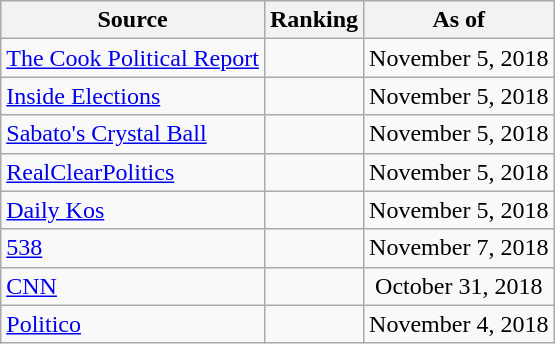<table class="wikitable" style="text-align:center">
<tr>
<th>Source</th>
<th>Ranking</th>
<th>As of</th>
</tr>
<tr>
<td style="text-align:left"><a href='#'>The Cook Political Report</a></td>
<td></td>
<td>November 5, 2018</td>
</tr>
<tr>
<td style="text-align:left"><a href='#'>Inside Elections</a></td>
<td></td>
<td>November 5, 2018</td>
</tr>
<tr>
<td style="text-align:left"><a href='#'>Sabato's Crystal Ball</a></td>
<td></td>
<td>November 5, 2018</td>
</tr>
<tr>
<td style="text-align:left"><a href='#'>RealClearPolitics</a></td>
<td></td>
<td>November 5, 2018</td>
</tr>
<tr>
<td style="text-align:left"><a href='#'>Daily Kos</a></td>
<td></td>
<td>November 5, 2018</td>
</tr>
<tr>
<td style="text-align:left"><a href='#'>538</a></td>
<td></td>
<td>November 7, 2018</td>
</tr>
<tr>
<td style="text-align:left"><a href='#'>CNN</a></td>
<td></td>
<td>October 31, 2018</td>
</tr>
<tr>
<td style="text-align:left"><a href='#'>Politico</a></td>
<td></td>
<td>November 4, 2018</td>
</tr>
</table>
